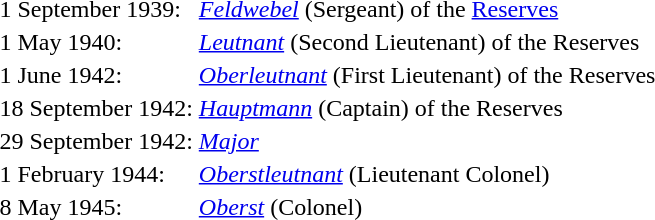<table>
<tr>
<td>1 September 1939:</td>
<td><em><a href='#'>Feldwebel</a></em> (Sergeant) of the <a href='#'>Reserves</a></td>
</tr>
<tr>
<td>1 May 1940:</td>
<td><em><a href='#'>Leutnant</a></em> (Second Lieutenant) of the Reserves</td>
</tr>
<tr>
<td>1 June 1942:</td>
<td><em><a href='#'>Oberleutnant</a></em> (First Lieutenant) of the Reserves</td>
</tr>
<tr>
<td>18 September 1942:</td>
<td><em><a href='#'>Hauptmann</a></em> (Captain) of the Reserves</td>
</tr>
<tr>
<td>29 September 1942:</td>
<td><em><a href='#'>Major</a></em></td>
</tr>
<tr>
<td>1 February 1944:</td>
<td><em><a href='#'>Oberstleutnant</a></em> (Lieutenant Colonel)</td>
</tr>
<tr>
<td>8 May 1945:</td>
<td><em><a href='#'>Oberst</a></em> (Colonel)</td>
</tr>
</table>
